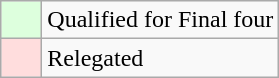<table class="wikitable">
<tr>
<td style="background: #ddffdd" width="20"></td>
<td>Qualified for Final four</td>
</tr>
<tr>
<td style="background: #ffdddd" width="20"></td>
<td>Relegated</td>
</tr>
</table>
